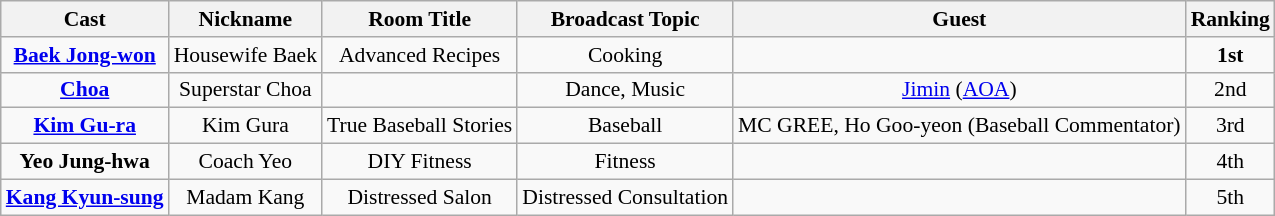<table class="wikitable" style="font-size:90%;">
<tr>
<th>Cast</th>
<th>Nickname</th>
<th>Room Title</th>
<th>Broadcast Topic</th>
<th>Guest</th>
<th>Ranking</th>
</tr>
<tr align="center">
<td><strong><a href='#'>Baek Jong-won</a></strong></td>
<td>Housewife Baek</td>
<td>Advanced Recipes</td>
<td>Cooking</td>
<td></td>
<td><strong>1st</strong></td>
</tr>
<tr align="center">
<td><strong><a href='#'>Choa</a></strong></td>
<td>Superstar Choa</td>
<td></td>
<td>Dance, Music</td>
<td><a href='#'>Jimin</a> (<a href='#'>AOA</a>)</td>
<td>2nd</td>
</tr>
<tr align="center">
<td><strong><a href='#'>Kim Gu-ra</a></strong></td>
<td>Kim Gura</td>
<td>True Baseball Stories</td>
<td>Baseball</td>
<td>MC GREE, Ho Goo-yeon (Baseball Commentator)</td>
<td>3rd</td>
</tr>
<tr align="center">
<td><strong>Yeo Jung-hwa</strong></td>
<td>Coach Yeo</td>
<td>DIY Fitness</td>
<td>Fitness</td>
<td></td>
<td>4th</td>
</tr>
<tr align="center">
<td><strong><a href='#'>Kang Kyun-sung</a></strong></td>
<td>Madam Kang</td>
<td>Distressed Salon</td>
<td>Distressed Consultation</td>
<td></td>
<td>5th</td>
</tr>
</table>
